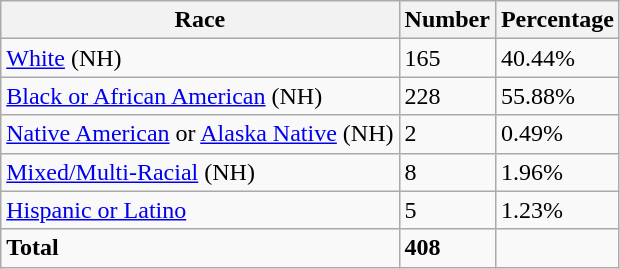<table class="wikitable">
<tr>
<th>Race</th>
<th>Number</th>
<th>Percentage</th>
</tr>
<tr>
<td><a href='#'>White</a> (NH)</td>
<td>165</td>
<td>40.44%</td>
</tr>
<tr>
<td><a href='#'>Black or African American</a> (NH)</td>
<td>228</td>
<td>55.88%</td>
</tr>
<tr>
<td><a href='#'>Native American</a> or <a href='#'>Alaska Native</a> (NH)</td>
<td>2</td>
<td>0.49%</td>
</tr>
<tr>
<td><a href='#'>Mixed/Multi-Racial</a> (NH)</td>
<td>8</td>
<td>1.96%</td>
</tr>
<tr>
<td><a href='#'>Hispanic or Latino</a></td>
<td>5</td>
<td>1.23%</td>
</tr>
<tr>
<td><strong>Total</strong></td>
<td><strong>408</strong></td>
<td></td>
</tr>
</table>
